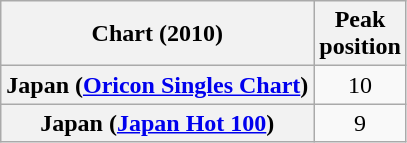<table class="wikitable sortable plainrowheaders" style="text-align:center">
<tr>
<th scope="col">Chart (2010)</th>
<th scope="col">Peak<br> position</th>
</tr>
<tr>
<th scope="row">Japan (<a href='#'>Oricon Singles Chart</a>)</th>
<td>10</td>
</tr>
<tr>
<th scope="row">Japan (<a href='#'>Japan Hot 100</a>)</th>
<td>9</td>
</tr>
</table>
